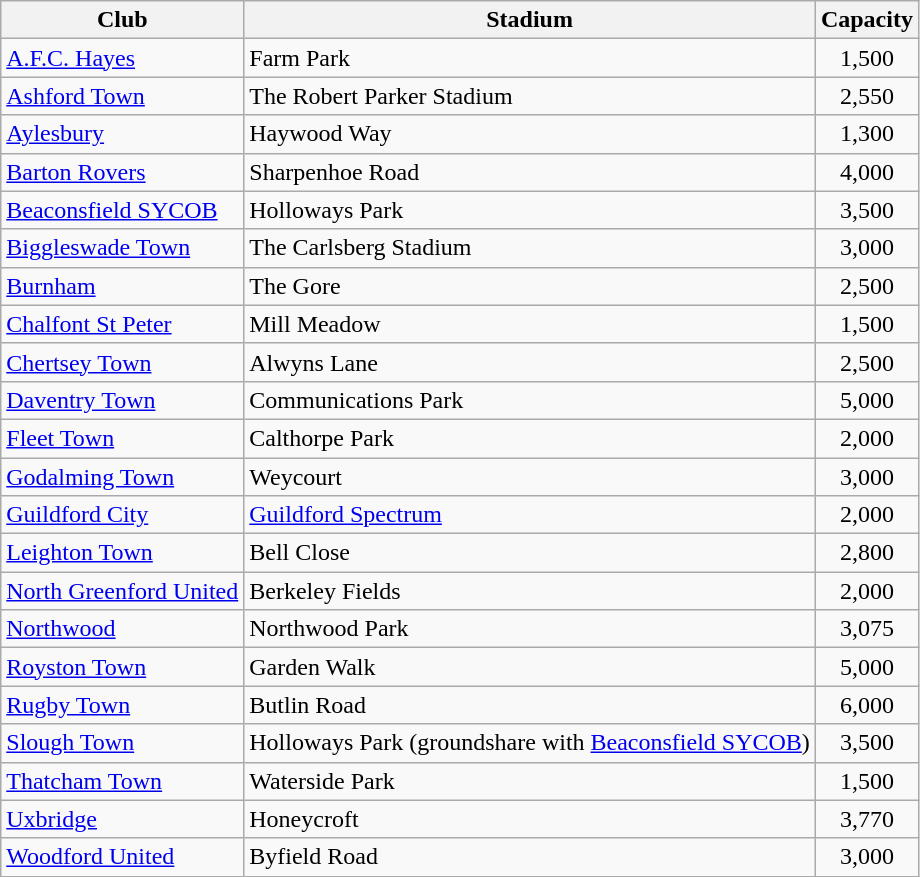<table class="wikitable sortable">
<tr>
<th>Club</th>
<th>Stadium</th>
<th>Capacity</th>
</tr>
<tr>
<td><a href='#'>A.F.C. Hayes</a></td>
<td>Farm Park</td>
<td align="center">1,500</td>
</tr>
<tr>
<td><a href='#'>Ashford Town</a></td>
<td>The Robert Parker Stadium</td>
<td align="center">2,550</td>
</tr>
<tr>
<td><a href='#'>Aylesbury</a></td>
<td>Haywood Way</td>
<td align="center">1,300</td>
</tr>
<tr>
<td><a href='#'>Barton Rovers</a></td>
<td>Sharpenhoe Road</td>
<td align="center">4,000</td>
</tr>
<tr>
<td><a href='#'>Beaconsfield SYCOB</a></td>
<td>Holloways Park</td>
<td align="center">3,500</td>
</tr>
<tr>
<td><a href='#'>Biggleswade Town</a></td>
<td>The Carlsberg Stadium</td>
<td align="center">3,000</td>
</tr>
<tr>
<td><a href='#'>Burnham</a></td>
<td>The Gore</td>
<td align="center">2,500</td>
</tr>
<tr>
<td><a href='#'>Chalfont St Peter</a></td>
<td>Mill Meadow</td>
<td align="center">1,500</td>
</tr>
<tr>
<td><a href='#'>Chertsey Town</a></td>
<td>Alwyns Lane</td>
<td align="center">2,500</td>
</tr>
<tr>
<td><a href='#'>Daventry Town</a></td>
<td>Communications Park</td>
<td align="center">5,000</td>
</tr>
<tr>
<td><a href='#'>Fleet Town</a></td>
<td>Calthorpe Park</td>
<td align="center">2,000</td>
</tr>
<tr>
<td><a href='#'>Godalming Town</a></td>
<td>Weycourt</td>
<td align="center">3,000</td>
</tr>
<tr>
<td><a href='#'>Guildford City</a></td>
<td><a href='#'>Guildford Spectrum</a></td>
<td align="center">2,000</td>
</tr>
<tr>
<td><a href='#'>Leighton Town</a></td>
<td>Bell Close</td>
<td align="center">2,800</td>
</tr>
<tr>
<td><a href='#'>North Greenford United</a></td>
<td>Berkeley Fields</td>
<td align="center">2,000</td>
</tr>
<tr>
<td><a href='#'>Northwood</a></td>
<td>Northwood Park</td>
<td align="center">3,075</td>
</tr>
<tr>
<td><a href='#'>Royston Town</a></td>
<td>Garden Walk</td>
<td align="center">5,000</td>
</tr>
<tr>
<td><a href='#'>Rugby Town</a></td>
<td>Butlin Road</td>
<td align="center">6,000</td>
</tr>
<tr>
<td><a href='#'>Slough Town</a></td>
<td>Holloways Park (groundshare with <a href='#'>Beaconsfield SYCOB</a>)</td>
<td align="center">3,500</td>
</tr>
<tr>
<td><a href='#'>Thatcham Town</a></td>
<td>Waterside Park</td>
<td align="center">1,500</td>
</tr>
<tr>
<td><a href='#'>Uxbridge</a></td>
<td>Honeycroft</td>
<td align="center">3,770</td>
</tr>
<tr>
<td><a href='#'>Woodford United</a></td>
<td>Byfield Road</td>
<td align="center">3,000</td>
</tr>
</table>
